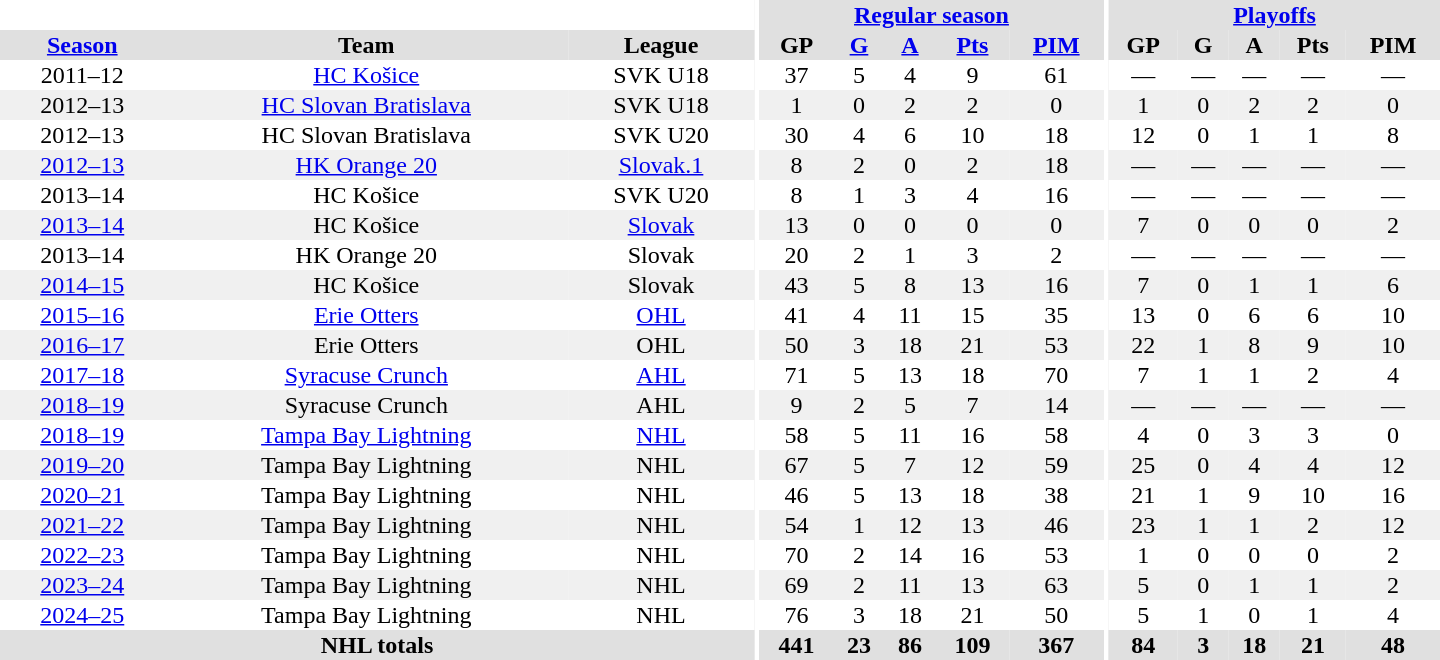<table border="0" cellpadding="1" cellspacing="0" style="text-align:center; width:60em">
<tr bgcolor="#e0e0e0">
<th colspan="3" bgcolor="#ffffff"></th>
<th rowspan="99" bgcolor="#ffffff"></th>
<th colspan="5"><a href='#'>Regular season</a></th>
<th rowspan="99" bgcolor="#ffffff"></th>
<th colspan="5"><a href='#'>Playoffs</a></th>
</tr>
<tr bgcolor="#e0e0e0">
<th><a href='#'>Season</a></th>
<th>Team</th>
<th>League</th>
<th>GP</th>
<th><a href='#'>G</a></th>
<th><a href='#'>A</a></th>
<th><a href='#'>Pts</a></th>
<th><a href='#'>PIM</a></th>
<th>GP</th>
<th>G</th>
<th>A</th>
<th>Pts</th>
<th>PIM</th>
</tr>
<tr>
<td>2011–12</td>
<td><a href='#'>HC Košice</a></td>
<td>SVK U18</td>
<td>37</td>
<td>5</td>
<td>4</td>
<td>9</td>
<td>61</td>
<td>—</td>
<td>—</td>
<td>—</td>
<td>—</td>
<td>—</td>
</tr>
<tr bgcolor="#f0f0f0">
<td>2012–13</td>
<td><a href='#'>HC Slovan Bratislava</a></td>
<td>SVK U18</td>
<td>1</td>
<td>0</td>
<td>2</td>
<td>2</td>
<td>0</td>
<td>1</td>
<td>0</td>
<td>2</td>
<td>2</td>
<td>0</td>
</tr>
<tr>
<td>2012–13</td>
<td>HC Slovan Bratislava</td>
<td>SVK U20</td>
<td>30</td>
<td>4</td>
<td>6</td>
<td>10</td>
<td>18</td>
<td>12</td>
<td>0</td>
<td>1</td>
<td>1</td>
<td>8</td>
</tr>
<tr bgcolor="#f0f0f0">
<td><a href='#'>2012–13</a></td>
<td><a href='#'>HK Orange 20</a></td>
<td><a href='#'>Slovak.1</a></td>
<td>8</td>
<td>2</td>
<td>0</td>
<td>2</td>
<td>18</td>
<td>—</td>
<td>—</td>
<td>—</td>
<td>—</td>
<td>—</td>
</tr>
<tr>
<td>2013–14</td>
<td>HC Košice</td>
<td>SVK U20</td>
<td>8</td>
<td>1</td>
<td>3</td>
<td>4</td>
<td>16</td>
<td>—</td>
<td>—</td>
<td>—</td>
<td>—</td>
<td>—</td>
</tr>
<tr bgcolor="#f0f0f0">
<td><a href='#'>2013–14</a></td>
<td>HC Košice</td>
<td><a href='#'>Slovak</a></td>
<td>13</td>
<td>0</td>
<td>0</td>
<td>0</td>
<td>0</td>
<td>7</td>
<td>0</td>
<td>0</td>
<td>0</td>
<td>2</td>
</tr>
<tr>
<td>2013–14</td>
<td>HK Orange 20</td>
<td>Slovak</td>
<td>20</td>
<td>2</td>
<td>1</td>
<td>3</td>
<td>2</td>
<td>—</td>
<td>—</td>
<td>—</td>
<td>—</td>
<td>—</td>
</tr>
<tr bgcolor="#f0f0f0">
<td><a href='#'>2014–15</a></td>
<td>HC Košice</td>
<td>Slovak</td>
<td>43</td>
<td>5</td>
<td>8</td>
<td>13</td>
<td>16</td>
<td>7</td>
<td>0</td>
<td>1</td>
<td>1</td>
<td>6</td>
</tr>
<tr>
<td><a href='#'>2015–16</a></td>
<td><a href='#'>Erie Otters</a></td>
<td><a href='#'>OHL</a></td>
<td>41</td>
<td>4</td>
<td>11</td>
<td>15</td>
<td>35</td>
<td>13</td>
<td>0</td>
<td>6</td>
<td>6</td>
<td>10</td>
</tr>
<tr bgcolor="#f0f0f0">
<td><a href='#'>2016–17</a></td>
<td>Erie Otters</td>
<td>OHL</td>
<td>50</td>
<td>3</td>
<td>18</td>
<td>21</td>
<td>53</td>
<td>22</td>
<td>1</td>
<td>8</td>
<td>9</td>
<td>10</td>
</tr>
<tr>
<td><a href='#'>2017–18</a></td>
<td><a href='#'>Syracuse Crunch</a></td>
<td><a href='#'>AHL</a></td>
<td>71</td>
<td>5</td>
<td>13</td>
<td>18</td>
<td>70</td>
<td>7</td>
<td>1</td>
<td>1</td>
<td>2</td>
<td>4</td>
</tr>
<tr bgcolor="#f0f0f0">
<td><a href='#'>2018–19</a></td>
<td>Syracuse Crunch</td>
<td>AHL</td>
<td>9</td>
<td>2</td>
<td>5</td>
<td>7</td>
<td>14</td>
<td>—</td>
<td>—</td>
<td>—</td>
<td>—</td>
<td>—</td>
</tr>
<tr>
<td><a href='#'>2018–19</a></td>
<td><a href='#'>Tampa Bay Lightning</a></td>
<td><a href='#'>NHL</a></td>
<td>58</td>
<td>5</td>
<td>11</td>
<td>16</td>
<td>58</td>
<td>4</td>
<td>0</td>
<td>3</td>
<td>3</td>
<td>0</td>
</tr>
<tr bgcolor="#f0f0f0">
<td><a href='#'>2019–20</a></td>
<td>Tampa Bay Lightning</td>
<td>NHL</td>
<td>67</td>
<td>5</td>
<td>7</td>
<td>12</td>
<td>59</td>
<td>25</td>
<td>0</td>
<td>4</td>
<td>4</td>
<td>12</td>
</tr>
<tr>
<td><a href='#'>2020–21</a></td>
<td>Tampa Bay Lightning</td>
<td>NHL</td>
<td>46</td>
<td>5</td>
<td>13</td>
<td>18</td>
<td>38</td>
<td>21</td>
<td>1</td>
<td>9</td>
<td>10</td>
<td>16</td>
</tr>
<tr bgcolor="#f0f0f0">
<td><a href='#'>2021–22</a></td>
<td>Tampa Bay Lightning</td>
<td>NHL</td>
<td>54</td>
<td>1</td>
<td>12</td>
<td>13</td>
<td>46</td>
<td>23</td>
<td>1</td>
<td>1</td>
<td>2</td>
<td>12</td>
</tr>
<tr>
<td><a href='#'>2022–23</a></td>
<td>Tampa Bay Lightning</td>
<td>NHL</td>
<td>70</td>
<td>2</td>
<td>14</td>
<td>16</td>
<td>53</td>
<td>1</td>
<td>0</td>
<td>0</td>
<td>0</td>
<td>2</td>
</tr>
<tr bgcolor="#f0f0f0">
<td><a href='#'>2023–24</a></td>
<td>Tampa Bay Lightning</td>
<td>NHL</td>
<td>69</td>
<td>2</td>
<td>11</td>
<td>13</td>
<td>63</td>
<td>5</td>
<td>0</td>
<td>1</td>
<td>1</td>
<td>2</td>
</tr>
<tr>
<td><a href='#'>2024–25</a></td>
<td>Tampa Bay Lightning</td>
<td>NHL</td>
<td>76</td>
<td>3</td>
<td>18</td>
<td>21</td>
<td>50</td>
<td>5</td>
<td>1</td>
<td>0</td>
<td>1</td>
<td>4</td>
</tr>
<tr bgcolor="#e0e0e0">
<th colspan="3">NHL totals</th>
<th>441</th>
<th>23</th>
<th>86</th>
<th>109</th>
<th>367</th>
<th>84</th>
<th>3</th>
<th>18</th>
<th>21</th>
<th>48</th>
</tr>
</table>
